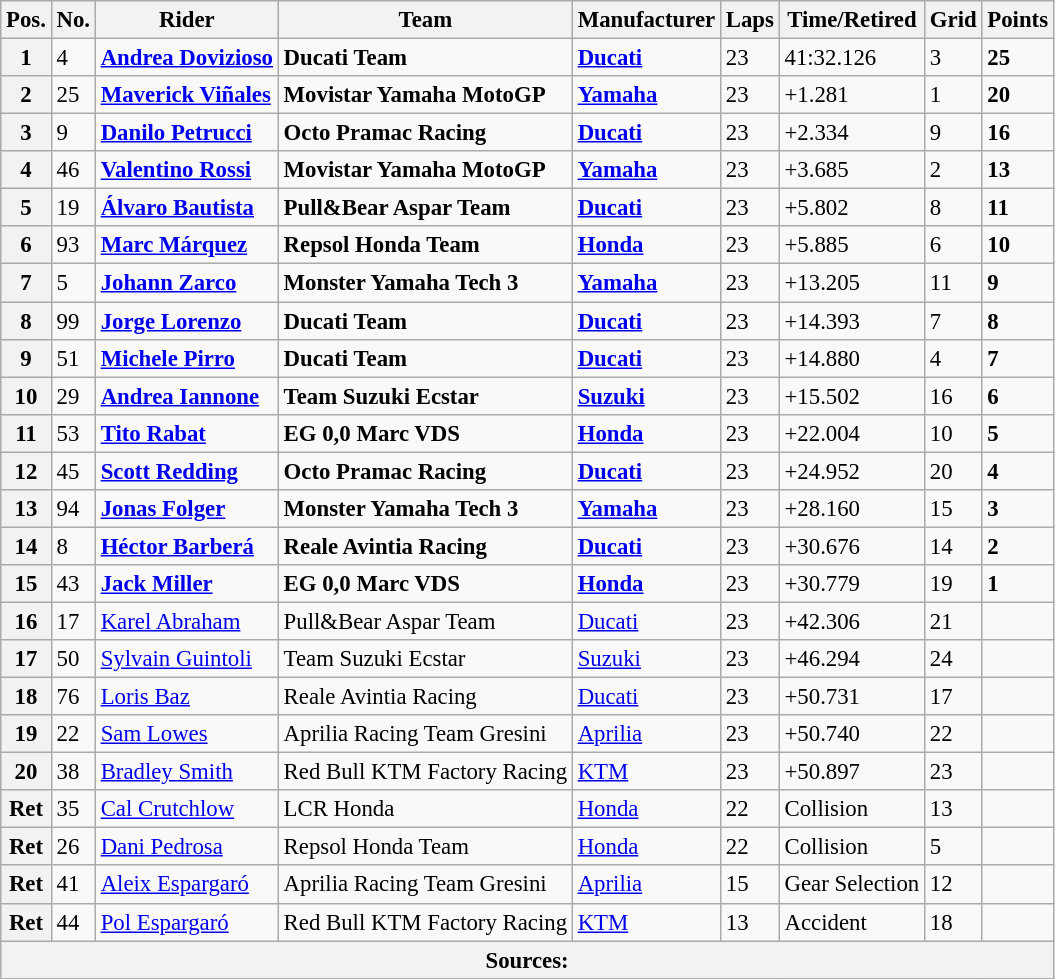<table class="wikitable" style="font-size: 95%;">
<tr>
<th>Pos.</th>
<th>No.</th>
<th>Rider</th>
<th>Team</th>
<th>Manufacturer</th>
<th>Laps</th>
<th>Time/Retired</th>
<th>Grid</th>
<th>Points</th>
</tr>
<tr>
<th>1</th>
<td>4</td>
<td> <strong><a href='#'>Andrea Dovizioso</a></strong></td>
<td><strong>Ducati Team</strong></td>
<td><strong><a href='#'>Ducati</a></strong></td>
<td>23</td>
<td>41:32.126</td>
<td>3</td>
<td><strong>25</strong></td>
</tr>
<tr>
<th>2</th>
<td>25</td>
<td> <strong><a href='#'>Maverick Viñales</a></strong></td>
<td><strong>Movistar Yamaha MotoGP</strong></td>
<td><strong><a href='#'>Yamaha</a></strong></td>
<td>23</td>
<td>+1.281</td>
<td>1</td>
<td><strong>20</strong></td>
</tr>
<tr>
<th>3</th>
<td>9</td>
<td> <strong><a href='#'>Danilo Petrucci</a></strong></td>
<td><strong>Octo Pramac Racing</strong></td>
<td><strong><a href='#'>Ducati</a></strong></td>
<td>23</td>
<td>+2.334</td>
<td>9</td>
<td><strong>16</strong></td>
</tr>
<tr>
<th>4</th>
<td>46</td>
<td> <strong><a href='#'>Valentino Rossi</a></strong></td>
<td><strong>Movistar Yamaha MotoGP</strong></td>
<td><strong><a href='#'>Yamaha</a></strong></td>
<td>23</td>
<td>+3.685</td>
<td>2</td>
<td><strong>13</strong></td>
</tr>
<tr>
<th>5</th>
<td>19</td>
<td> <strong><a href='#'>Álvaro Bautista</a></strong></td>
<td><strong>Pull&Bear Aspar Team</strong></td>
<td><strong><a href='#'>Ducati</a></strong></td>
<td>23</td>
<td>+5.802</td>
<td>8</td>
<td><strong>11</strong></td>
</tr>
<tr>
<th>6</th>
<td>93</td>
<td> <strong><a href='#'>Marc Márquez</a></strong></td>
<td><strong>Repsol Honda Team</strong></td>
<td><strong><a href='#'>Honda</a></strong></td>
<td>23</td>
<td>+5.885</td>
<td>6</td>
<td><strong>10</strong></td>
</tr>
<tr>
<th>7</th>
<td>5</td>
<td> <strong><a href='#'>Johann Zarco</a></strong></td>
<td><strong>Monster Yamaha Tech 3</strong></td>
<td><strong><a href='#'>Yamaha</a></strong></td>
<td>23</td>
<td>+13.205</td>
<td>11</td>
<td><strong>9</strong></td>
</tr>
<tr>
<th>8</th>
<td>99</td>
<td> <strong><a href='#'>Jorge Lorenzo</a></strong></td>
<td><strong>Ducati Team</strong></td>
<td><strong><a href='#'>Ducati</a></strong></td>
<td>23</td>
<td>+14.393</td>
<td>7</td>
<td><strong>8</strong></td>
</tr>
<tr>
<th>9</th>
<td>51</td>
<td> <strong><a href='#'>Michele Pirro</a></strong></td>
<td><strong>Ducati Team</strong></td>
<td><strong><a href='#'>Ducati</a></strong></td>
<td>23</td>
<td>+14.880</td>
<td>4</td>
<td><strong>7</strong></td>
</tr>
<tr>
<th>10</th>
<td>29</td>
<td> <strong><a href='#'>Andrea Iannone</a></strong></td>
<td><strong>Team Suzuki Ecstar</strong></td>
<td><strong><a href='#'>Suzuki</a></strong></td>
<td>23</td>
<td>+15.502</td>
<td>16</td>
<td><strong>6</strong></td>
</tr>
<tr>
<th>11</th>
<td>53</td>
<td> <strong><a href='#'>Tito Rabat</a></strong></td>
<td><strong>EG 0,0 Marc VDS</strong></td>
<td><strong><a href='#'>Honda</a></strong></td>
<td>23</td>
<td>+22.004</td>
<td>10</td>
<td><strong>5</strong></td>
</tr>
<tr>
<th>12</th>
<td>45</td>
<td> <strong><a href='#'>Scott Redding</a></strong></td>
<td><strong>Octo Pramac Racing</strong></td>
<td><strong><a href='#'>Ducati</a></strong></td>
<td>23</td>
<td>+24.952</td>
<td>20</td>
<td><strong>4</strong></td>
</tr>
<tr>
<th>13</th>
<td>94</td>
<td> <strong><a href='#'>Jonas Folger</a></strong></td>
<td><strong>Monster Yamaha Tech 3</strong></td>
<td><strong><a href='#'>Yamaha</a></strong></td>
<td>23</td>
<td>+28.160</td>
<td>15</td>
<td><strong>3</strong></td>
</tr>
<tr>
<th>14</th>
<td>8</td>
<td> <strong><a href='#'>Héctor Barberá</a></strong></td>
<td><strong>Reale Avintia Racing</strong></td>
<td><strong><a href='#'>Ducati</a></strong></td>
<td>23</td>
<td>+30.676</td>
<td>14</td>
<td><strong>2</strong></td>
</tr>
<tr>
<th>15</th>
<td>43</td>
<td> <strong><a href='#'>Jack Miller</a></strong></td>
<td><strong>EG 0,0 Marc VDS</strong></td>
<td><strong><a href='#'>Honda</a></strong></td>
<td>23</td>
<td>+30.779</td>
<td>19</td>
<td><strong>1</strong></td>
</tr>
<tr>
<th>16</th>
<td>17</td>
<td> <a href='#'>Karel Abraham</a></td>
<td>Pull&Bear Aspar Team</td>
<td><a href='#'>Ducati</a></td>
<td>23</td>
<td>+42.306</td>
<td>21</td>
<td></td>
</tr>
<tr>
<th>17</th>
<td>50</td>
<td> <a href='#'>Sylvain Guintoli</a></td>
<td>Team Suzuki Ecstar</td>
<td><a href='#'>Suzuki</a></td>
<td>23</td>
<td>+46.294</td>
<td>24</td>
<td></td>
</tr>
<tr>
<th>18</th>
<td>76</td>
<td> <a href='#'>Loris Baz</a></td>
<td>Reale Avintia Racing</td>
<td><a href='#'>Ducati</a></td>
<td>23</td>
<td>+50.731</td>
<td>17</td>
<td></td>
</tr>
<tr>
<th>19</th>
<td>22</td>
<td> <a href='#'>Sam Lowes</a></td>
<td>Aprilia Racing Team Gresini</td>
<td><a href='#'>Aprilia</a></td>
<td>23</td>
<td>+50.740</td>
<td>22</td>
<td></td>
</tr>
<tr>
<th>20</th>
<td>38</td>
<td> <a href='#'>Bradley Smith</a></td>
<td>Red Bull KTM Factory Racing</td>
<td><a href='#'>KTM</a></td>
<td>23</td>
<td>+50.897</td>
<td>23</td>
<td></td>
</tr>
<tr>
<th>Ret</th>
<td>35</td>
<td> <a href='#'>Cal Crutchlow</a></td>
<td>LCR Honda</td>
<td><a href='#'>Honda</a></td>
<td>22</td>
<td>Collision</td>
<td>13</td>
<td></td>
</tr>
<tr>
<th>Ret</th>
<td>26</td>
<td> <a href='#'>Dani Pedrosa</a></td>
<td>Repsol Honda Team</td>
<td><a href='#'>Honda</a></td>
<td>22</td>
<td>Collision</td>
<td>5</td>
<td></td>
</tr>
<tr>
<th>Ret</th>
<td>41</td>
<td> <a href='#'>Aleix Espargaró</a></td>
<td>Aprilia Racing Team Gresini</td>
<td><a href='#'>Aprilia</a></td>
<td>15</td>
<td>Gear Selection</td>
<td>12</td>
<td></td>
</tr>
<tr>
<th>Ret</th>
<td>44</td>
<td> <a href='#'>Pol Espargaró</a></td>
<td>Red Bull KTM Factory Racing</td>
<td><a href='#'>KTM</a></td>
<td>13</td>
<td>Accident</td>
<td>18</td>
<td></td>
</tr>
<tr>
<th colspan=9>Sources: </th>
</tr>
</table>
